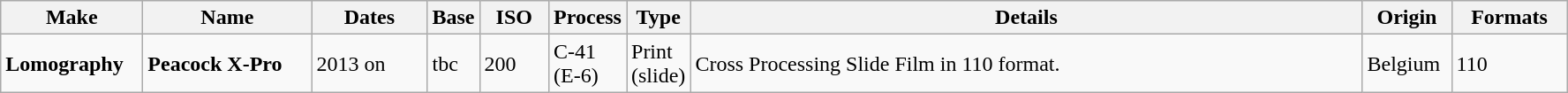<table class="wikitable">
<tr>
<th scope="col" style="width: 100px;">Make</th>
<th scope="col" style="width: 120px;">Name</th>
<th scope="col" style="width: 80px;">Dates</th>
<th scope="col" style="width: 30px;">Base</th>
<th scope="col" style="width: 45px;">ISO</th>
<th scope="col" style="width: 40px;">Process</th>
<th scope="col" style="width: 40px;">Type</th>
<th scope="col" style="width: 500px;">Details</th>
<th scope="col" style="width: 60px;">Origin</th>
<th scope="col" style="width: 80px;">Formats</th>
</tr>
<tr>
<td><strong>Lomography</strong></td>
<td><strong>Peacock X-Pro</strong></td>
<td>2013 on</td>
<td>tbc</td>
<td>200</td>
<td>C-41 (E-6)</td>
<td>Print (slide)</td>
<td>Cross Processing Slide Film in 110 format.</td>
<td>Belgium</td>
<td>110</td>
</tr>
</table>
